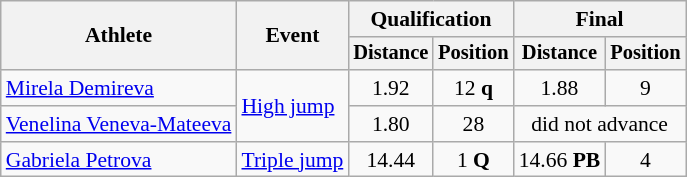<table class=wikitable style="font-size:90%">
<tr>
<th rowspan="2">Athlete</th>
<th rowspan="2">Event</th>
<th colspan="2">Qualification</th>
<th colspan="2">Final</th>
</tr>
<tr style="font-size:95%">
<th>Distance</th>
<th>Position</th>
<th>Distance</th>
<th>Position</th>
</tr>
<tr style=text-align:center>
<td style=text-align:left><a href='#'>Mirela Demireva</a></td>
<td style=text-align:left rowspan=2><a href='#'>High jump</a></td>
<td>1.92</td>
<td>12 <strong>q</strong></td>
<td>1.88</td>
<td>9</td>
</tr>
<tr style=text-align:center>
<td style=text-align:left><a href='#'>Venelina Veneva-Mateeva</a></td>
<td>1.80</td>
<td>28</td>
<td colspan=2>did not advance</td>
</tr>
<tr style=text-align:center>
<td style=text-align:left><a href='#'>Gabriela Petrova</a></td>
<td style=text-align:left><a href='#'>Triple jump</a></td>
<td>14.44</td>
<td>1 <strong>Q</strong></td>
<td>14.66 <strong>PB</strong></td>
<td>4</td>
</tr>
</table>
